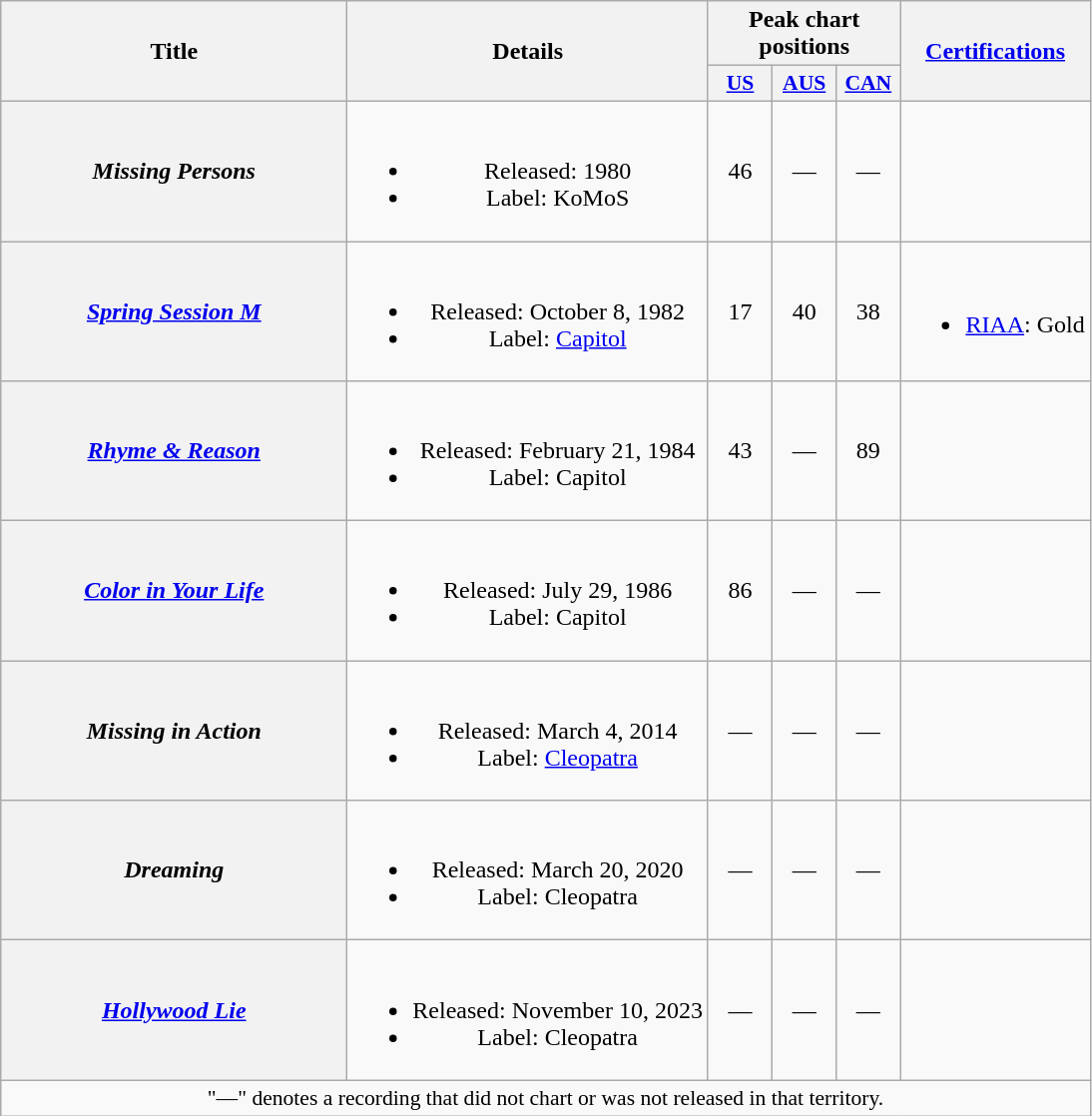<table class="wikitable plainrowheaders" style="text-align:center;">
<tr>
<th scope="col" rowspan="2" style="width:14em;">Title</th>
<th scope="col" rowspan="2">Details</th>
<th scope="col" colspan="3">Peak chart positions</th>
<th scope="col" rowspan="2"><a href='#'>Certifications</a></th>
</tr>
<tr>
<th scope="col" style="width:2.5em;font-size:90%;"><a href='#'>US</a><br></th>
<th scope="col" style="width:2.5em;font-size:90%;"><a href='#'>AUS</a><br></th>
<th scope="col" style="width:2.5em;font-size:90%;"><a href='#'>CAN</a><br></th>
</tr>
<tr>
<th scope="row"><em>Missing Persons</em></th>
<td><br><ul><li>Released: 1980</li><li>Label: KoMoS</li></ul></td>
<td>46</td>
<td>—</td>
<td>—</td>
<td></td>
</tr>
<tr>
<th scope="row"><em><a href='#'>Spring Session M</a></em></th>
<td><br><ul><li>Released: October 8, 1982</li><li>Label: <a href='#'>Capitol</a></li></ul></td>
<td>17</td>
<td>40</td>
<td>38</td>
<td><br><ul><li><a href='#'>RIAA</a>: Gold</li></ul></td>
</tr>
<tr>
<th scope="row"><em><a href='#'>Rhyme & Reason</a></em></th>
<td><br><ul><li>Released: February 21, 1984</li><li>Label: Capitol</li></ul></td>
<td>43</td>
<td>—</td>
<td>89</td>
<td></td>
</tr>
<tr>
<th scope="row"><em><a href='#'>Color in Your Life</a></em></th>
<td><br><ul><li>Released: July 29, 1986</li><li>Label: Capitol</li></ul></td>
<td>86</td>
<td>—</td>
<td>—</td>
<td></td>
</tr>
<tr>
<th scope="row"><em>Missing in Action</em></th>
<td><br><ul><li>Released: March 4, 2014</li><li>Label: <a href='#'>Cleopatra</a></li></ul></td>
<td>—</td>
<td>—</td>
<td>—</td>
<td></td>
</tr>
<tr>
<th scope="row"><em>Dreaming</em></th>
<td><br><ul><li>Released: March 20, 2020</li><li>Label: Cleopatra</li></ul></td>
<td>—</td>
<td>—</td>
<td>—</td>
<td></td>
</tr>
<tr>
<th scope="row"><em><a href='#'>Hollywood Lie</a></em></th>
<td><br><ul><li>Released: November 10, 2023</li><li>Label: Cleopatra</li></ul></td>
<td>—</td>
<td>—</td>
<td>—</td>
<td></td>
</tr>
<tr>
<td colspan="6" style="font-size:90%">"—" denotes a recording that did not chart or was not released in that territory.</td>
</tr>
</table>
